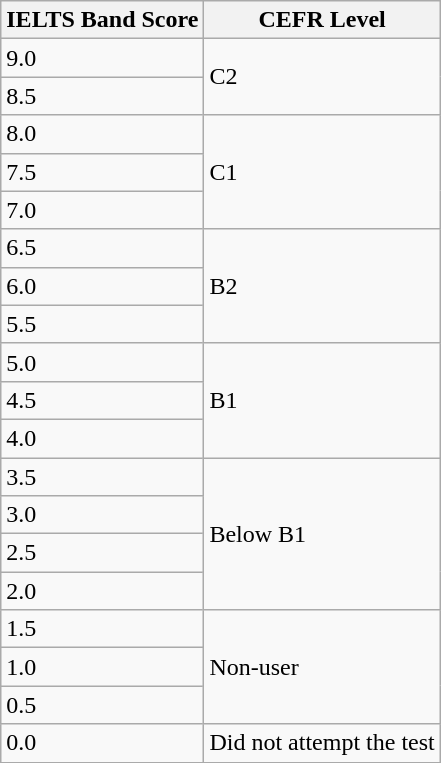<table class="wikitable">
<tr>
<th>IELTS Band Score</th>
<th>CEFR Level</th>
</tr>
<tr>
<td>9.0</td>
<td rowspan="2">C2</td>
</tr>
<tr>
<td>8.5</td>
</tr>
<tr>
<td>8.0</td>
<td rowspan="3">C1</td>
</tr>
<tr>
<td>7.5</td>
</tr>
<tr>
<td>7.0</td>
</tr>
<tr>
<td>6.5</td>
<td rowspan="3">B2</td>
</tr>
<tr>
<td>6.0</td>
</tr>
<tr>
<td>5.5</td>
</tr>
<tr>
<td>5.0</td>
<td rowspan="3">B1</td>
</tr>
<tr>
<td>4.5</td>
</tr>
<tr>
<td>4.0</td>
</tr>
<tr>
<td>3.5</td>
<td rowspan="4">Below B1</td>
</tr>
<tr>
<td>3.0</td>
</tr>
<tr>
<td>2.5</td>
</tr>
<tr>
<td>2.0</td>
</tr>
<tr>
<td>1.5</td>
<td rowspan="3">Non-user</td>
</tr>
<tr>
<td>1.0</td>
</tr>
<tr>
<td>0.5</td>
</tr>
<tr>
<td>0.0</td>
<td>Did not attempt the test</td>
</tr>
</table>
